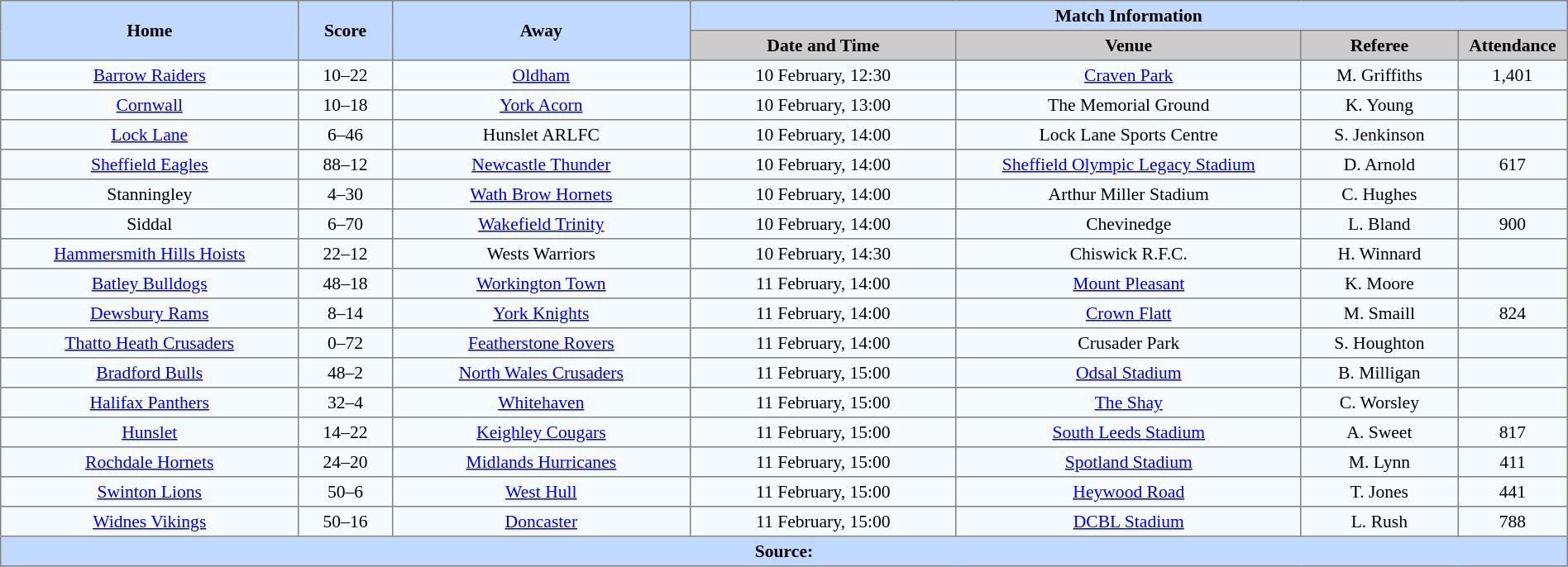<table border=1 style="border-collapse:collapse; font-size:90%; text-align:center"; cellpadding=3 cellspacing=0 width=100%>
<tr bgcolor="#c1d8ff">
<th rowspan=2 width=19%>Home</th>
<th rowspan=2 width=6%>Score</th>
<th rowspan=2 width=19%>Away</th>
<th colspan=4>Match Information</th>
</tr>
<tr bgcolor="#cccccc">
<th width=17%>Date and Time</th>
<th width=22%>Venue</th>
<th width=10%>Referee</th>
<th width=7%>Attendance</th>
</tr>
<tr bgcolor=#f5faff>
<td><a href='#'>Barrow Raiders</a></td>
<td>10–22</td>
<td><a href='#'>Oldham</a></td>
<td>10 February, 12:30</td>
<td><a href='#'>Craven Park</a></td>
<td>M. Griffiths</td>
<td>1,401</td>
</tr>
<tr bgcolor=#f5faff>
<td><a href='#'>Cornwall</a></td>
<td>10–18</td>
<td><a href='#'>York Acorn</a></td>
<td>10 February, 13:00</td>
<td>The Memorial Ground</td>
<td>K. Young</td>
<td></td>
</tr>
<tr bgcolor=#f5faff>
<td><a href='#'>Lock Lane</a></td>
<td>6–46</td>
<td>Hunslet ARLFC</td>
<td>10 February, 14:00</td>
<td>Lock Lane Sports Centre</td>
<td>S. Jenkinson</td>
<td></td>
</tr>
<tr bgcolor=#f5faff>
<td><a href='#'>Sheffield Eagles</a></td>
<td>88–12</td>
<td><a href='#'>Newcastle Thunder</a></td>
<td>10 February, 14:00</td>
<td><a href='#'>Sheffield Olympic Legacy Stadium</a></td>
<td>D. Arnold</td>
<td>617</td>
</tr>
<tr bgcolor=#f5faff>
<td>Stanningley</td>
<td>4–30</td>
<td><a href='#'>Wath Brow Hornets</a></td>
<td>10 February, 14:00</td>
<td>Arthur Miller Stadium</td>
<td>C. Hughes</td>
<td></td>
</tr>
<tr bgcolor=#f5faff>
<td>Siddal</td>
<td>6–70</td>
<td><a href='#'>Wakefield Trinity</a></td>
<td>10 February, 14:00</td>
<td>Chevinedge</td>
<td>L. Bland</td>
<td>900</td>
</tr>
<tr bgcolor=#f5faff>
<td><a href='#'>Hammersmith Hills Hoists</a></td>
<td>22–12</td>
<td>Wests Warriors</td>
<td>10 February, 14:30</td>
<td>Chiswick R.F.C.</td>
<td>H. Winnard</td>
<td></td>
</tr>
<tr bgcolor=#f5faff>
<td><a href='#'>Batley Bulldogs</a></td>
<td>48–18</td>
<td><a href='#'>Workington Town</a></td>
<td>11 February, 14:00</td>
<td><a href='#'>Mount Pleasant</a></td>
<td>K. Moore</td>
<td></td>
</tr>
<tr bgcolor=#f5faff>
<td><a href='#'>Dewsbury Rams</a></td>
<td>8–14</td>
<td><a href='#'>York Knights</a></td>
<td>11 February, 14:00</td>
<td><a href='#'>Crown Flatt</a></td>
<td>M. Smaill</td>
<td>824</td>
</tr>
<tr bgcolor=#f5faff>
<td><a href='#'>Thatto Heath Crusaders</a></td>
<td>0–72</td>
<td><a href='#'>Featherstone Rovers</a></td>
<td>11 February, 14:00</td>
<td>Crusader Park</td>
<td>S. Houghton</td>
<td></td>
</tr>
<tr bgcolor=#f5faff>
<td><a href='#'>Bradford Bulls</a></td>
<td>48–2</td>
<td><a href='#'>North Wales Crusaders</a></td>
<td>11 February, 15:00</td>
<td><a href='#'>Odsal Stadium</a></td>
<td>B. Milligan</td>
<td></td>
</tr>
<tr bgcolor=#f5faff>
<td><a href='#'>Halifax Panthers</a></td>
<td>32–4</td>
<td><a href='#'>Whitehaven</a></td>
<td>11 February, 15:00</td>
<td><a href='#'>The Shay</a></td>
<td>C. Worsley</td>
<td></td>
</tr>
<tr bgcolor=#f5faff>
<td><a href='#'>Hunslet</a></td>
<td>14–22</td>
<td><a href='#'>Keighley Cougars</a></td>
<td>11 February, 15:00</td>
<td><a href='#'>South Leeds Stadium</a></td>
<td>A. Sweet</td>
<td>817</td>
</tr>
<tr bgcolor=#f5faff>
<td><a href='#'>Rochdale Hornets</a></td>
<td>24–20</td>
<td><a href='#'>Midlands Hurricanes</a></td>
<td>11 February, 15:00</td>
<td><a href='#'>Spotland Stadium</a></td>
<td>M. Lynn</td>
<td>411</td>
</tr>
<tr bgcolor=#f5faff>
<td><a href='#'>Swinton Lions</a></td>
<td>50–6</td>
<td><a href='#'>West Hull</a></td>
<td>11 February, 15:00</td>
<td><a href='#'>Heywood Road</a></td>
<td>T. Jones</td>
<td>441</td>
</tr>
<tr bgcolor=#f5faff>
<td><a href='#'>Widnes Vikings</a></td>
<td>50–16</td>
<td><a href='#'>Doncaster</a></td>
<td>11 February, 15:00</td>
<td><a href='#'>DCBL Stadium</a></td>
<td>L. Rush</td>
<td>788</td>
</tr>
<tr style="background:#c1d8ff;">
<th colspan=7>Source:</th>
</tr>
</table>
